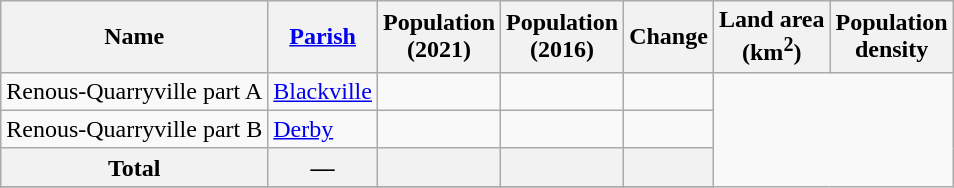<table class="wikitable sortable collapsible">
<tr>
<th scope="col">Name</th>
<th scope="col"><a href='#'>Parish</a></th>
<th scope="col">Population<br>(2021)</th>
<th scope="col">Population<br>(2016)</th>
<th scope="col">Change</th>
<th scope="col">Land area<br>(km<sup>2</sup>)</th>
<th scope="col">Population<br>density</th>
</tr>
<tr>
<td scope="row">Renous-Quarryville part A</td>
<td><a href='#'>Blackville</a></td>
<td></td>
<td align=center></td>
<td align=center></td>
</tr>
<tr>
<td scope="row">Renous-Quarryville part B</td>
<td><a href='#'>Derby</a></td>
<td></td>
<td align=center></td>
<td align=center></td>
</tr>
<tr class="sortbottom" align="center" style="background: #f2f2f2;">
<td><strong>Total</strong></td>
<td align=center><strong>—</strong></td>
<td></td>
<td align=center><strong></strong></td>
<td><strong></strong></td>
</tr>
<tr>
</tr>
</table>
